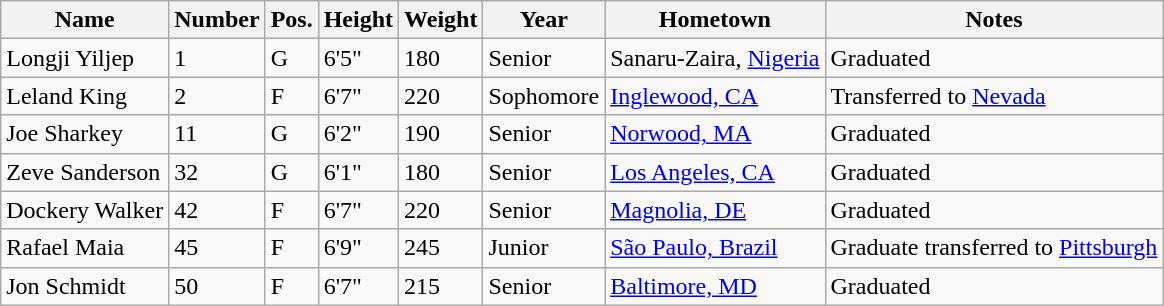<table class="wikitable sortable" border="1">
<tr>
<th>Name</th>
<th>Number</th>
<th>Pos.</th>
<th>Height</th>
<th>Weight</th>
<th>Year</th>
<th>Hometown</th>
<th class="unsortable">Notes</th>
</tr>
<tr>
<td>Longji Yiljep</td>
<td>1</td>
<td>G</td>
<td>6'5"</td>
<td>180</td>
<td>Senior</td>
<td>Sanaru-Zaira, <a href='#'>Nigeria</a></td>
<td>Graduated</td>
</tr>
<tr>
<td>Leland King</td>
<td>2</td>
<td>F</td>
<td>6'7"</td>
<td>220</td>
<td>Sophomore</td>
<td><a href='#'>Inglewood, CA</a></td>
<td>Transferred to <a href='#'>Nevada</a></td>
</tr>
<tr>
<td>Joe Sharkey</td>
<td>11</td>
<td>G</td>
<td>6'2"</td>
<td>190</td>
<td>Senior</td>
<td><a href='#'>Norwood, MA</a></td>
<td>Graduated</td>
</tr>
<tr>
<td>Zeve Sanderson</td>
<td>32</td>
<td>G</td>
<td>6'1"</td>
<td>180</td>
<td>Senior</td>
<td><a href='#'>Los Angeles, CA</a></td>
<td>Graduated</td>
</tr>
<tr>
<td>Dockery Walker</td>
<td>42</td>
<td>F</td>
<td>6'7"</td>
<td>220</td>
<td>Senior</td>
<td><a href='#'>Magnolia, DE</a></td>
<td>Graduated</td>
</tr>
<tr>
<td>Rafael Maia</td>
<td>45</td>
<td>F</td>
<td>6'9"</td>
<td>245</td>
<td>Junior</td>
<td><a href='#'>São Paulo, Brazil</a></td>
<td>Graduate transferred to <a href='#'>Pittsburgh</a></td>
</tr>
<tr>
<td>Jon Schmidt</td>
<td>50</td>
<td>F</td>
<td>6'7"</td>
<td>215</td>
<td>Senior</td>
<td><a href='#'>Baltimore, MD</a></td>
<td>Graduated</td>
</tr>
</table>
